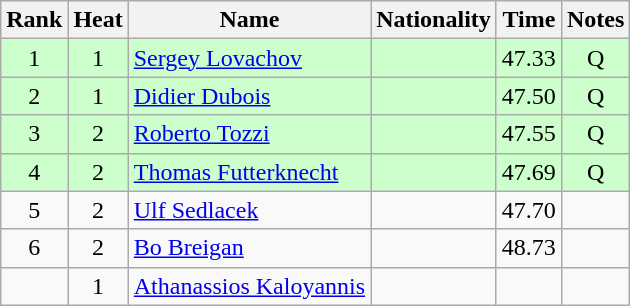<table class="wikitable sortable" style="text-align:center">
<tr>
<th>Rank</th>
<th>Heat</th>
<th>Name</th>
<th>Nationality</th>
<th>Time</th>
<th>Notes</th>
</tr>
<tr bgcolor=ccffcc>
<td>1</td>
<td>1</td>
<td align="left"><a href='#'>Sergey Lovachov</a></td>
<td align=left></td>
<td>47.33</td>
<td>Q</td>
</tr>
<tr bgcolor=ccffcc>
<td>2</td>
<td>1</td>
<td align="left"><a href='#'>Didier Dubois</a></td>
<td align=left></td>
<td>47.50</td>
<td>Q</td>
</tr>
<tr bgcolor=ccffcc>
<td>3</td>
<td>2</td>
<td align="left"><a href='#'>Roberto Tozzi</a></td>
<td align=left></td>
<td>47.55</td>
<td>Q</td>
</tr>
<tr bgcolor=ccffcc>
<td>4</td>
<td>2</td>
<td align="left"><a href='#'>Thomas Futterknecht</a></td>
<td align=left></td>
<td>47.69</td>
<td>Q</td>
</tr>
<tr>
<td>5</td>
<td>2</td>
<td align="left"><a href='#'>Ulf Sedlacek</a></td>
<td align=left></td>
<td>47.70</td>
<td></td>
</tr>
<tr>
<td>6</td>
<td>2</td>
<td align="left"><a href='#'>Bo Breigan</a></td>
<td align=left></td>
<td>48.73</td>
<td></td>
</tr>
<tr>
<td></td>
<td>1</td>
<td align="left"><a href='#'>Athanassios Kaloyannis</a></td>
<td align=left></td>
<td></td>
<td></td>
</tr>
</table>
